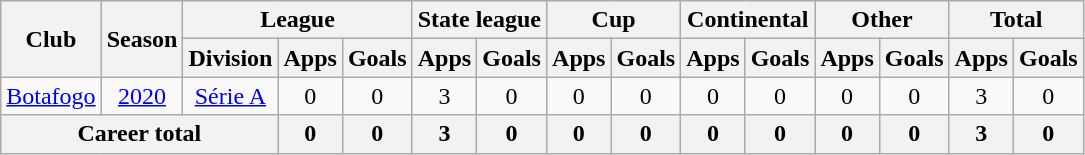<table class="wikitable" style="text-align: center">
<tr>
<th rowspan="2">Club</th>
<th rowspan="2">Season</th>
<th colspan="3">League</th>
<th colspan="2">State league</th>
<th colspan="2">Cup</th>
<th colspan="2">Continental</th>
<th colspan="2">Other</th>
<th colspan="2">Total</th>
</tr>
<tr>
<th>Division</th>
<th>Apps</th>
<th>Goals</th>
<th>Apps</th>
<th>Goals</th>
<th>Apps</th>
<th>Goals</th>
<th>Apps</th>
<th>Goals</th>
<th>Apps</th>
<th>Goals</th>
<th>Apps</th>
<th>Goals</th>
</tr>
<tr>
<td><a href='#'>Botafogo</a></td>
<td><a href='#'>2020</a></td>
<td><a href='#'>Série A</a></td>
<td>0</td>
<td>0</td>
<td>3</td>
<td>0</td>
<td>0</td>
<td>0</td>
<td>0</td>
<td>0</td>
<td>0</td>
<td>0</td>
<td>3</td>
<td>0</td>
</tr>
<tr>
<th colspan="3"><strong>Career total</strong></th>
<th>0</th>
<th>0</th>
<th>3</th>
<th>0</th>
<th>0</th>
<th>0</th>
<th>0</th>
<th>0</th>
<th>0</th>
<th>0</th>
<th>3</th>
<th>0</th>
</tr>
</table>
